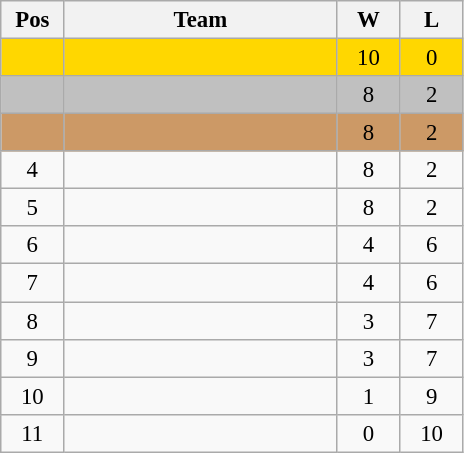<table class=wikitable style="text-align:center; font-size:95%">
<tr>
<th width="35">Pos</th>
<th width="175">Team</th>
<th width="35">W</th>
<th width="35">L</th>
</tr>
<tr style="background:gold">
<td></td>
<td align=left></td>
<td>10</td>
<td>0</td>
</tr>
<tr style="background:silver">
<td></td>
<td align=left></td>
<td>8</td>
<td>2</td>
</tr>
<tr style="background:#cc9966">
<td></td>
<td align=left></td>
<td>8</td>
<td>2</td>
</tr>
<tr>
<td>4</td>
<td align=left></td>
<td>8</td>
<td>2</td>
</tr>
<tr>
<td>5</td>
<td align=left></td>
<td>8</td>
<td>2</td>
</tr>
<tr>
<td>6</td>
<td align=left></td>
<td>4</td>
<td>6</td>
</tr>
<tr>
<td>7</td>
<td align=left></td>
<td>4</td>
<td>6</td>
</tr>
<tr>
<td>8</td>
<td align=left></td>
<td>3</td>
<td>7</td>
</tr>
<tr>
<td>9</td>
<td align=left></td>
<td>3</td>
<td>7</td>
</tr>
<tr>
<td>10</td>
<td align=left></td>
<td>1</td>
<td>9</td>
</tr>
<tr>
<td>11</td>
<td align=left></td>
<td>0</td>
<td>10</td>
</tr>
</table>
